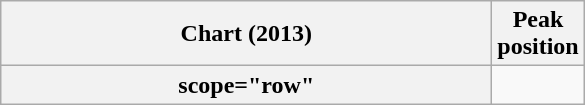<table class="wikitable plainrowheaders" style="text-align:center;">
<tr>
<th scope="col" style="width:20em;">Chart (2013)</th>
<th scope="col">Peak<br>position</th>
</tr>
<tr>
<th>scope="row" </th>
</tr>
</table>
